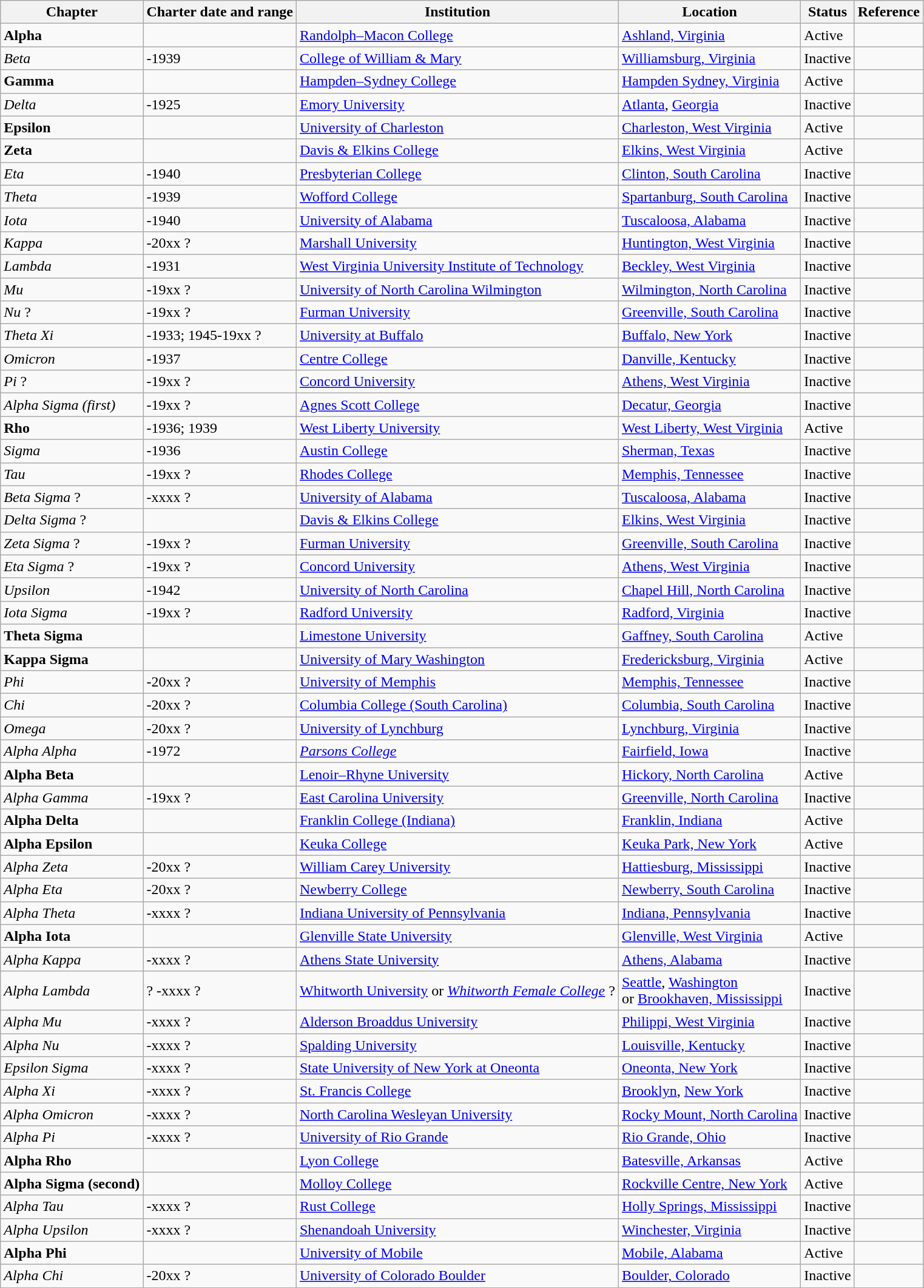<table class="wikitable sortable">
<tr>
<th>Chapter</th>
<th>Charter date and range</th>
<th>Institution</th>
<th>Location</th>
<th>Status</th>
<th>Reference</th>
</tr>
<tr>
<td><strong>Alpha</strong></td>
<td></td>
<td><a href='#'>Randolph–Macon College</a></td>
<td><a href='#'>Ashland, Virginia</a></td>
<td>Active</td>
<td></td>
</tr>
<tr>
<td><em>Beta</em></td>
<td>-1939</td>
<td><a href='#'>College of William & Mary</a></td>
<td><a href='#'>Williamsburg, Virginia</a></td>
<td>Inactive</td>
<td></td>
</tr>
<tr>
<td><strong>Gamma</strong></td>
<td></td>
<td><a href='#'>Hampden–Sydney College</a></td>
<td><a href='#'>Hampden Sydney, Virginia</a></td>
<td>Active</td>
<td></td>
</tr>
<tr>
<td><em>Delta</em></td>
<td>-1925</td>
<td><a href='#'>Emory University</a></td>
<td><a href='#'>Atlanta</a>, <a href='#'>Georgia</a></td>
<td>Inactive</td>
<td></td>
</tr>
<tr>
<td><strong>Epsilon</strong></td>
<td></td>
<td><a href='#'>University of Charleston</a></td>
<td><a href='#'>Charleston, West Virginia</a></td>
<td>Active</td>
<td></td>
</tr>
<tr>
<td><strong>Zeta</strong></td>
<td></td>
<td><a href='#'>Davis & Elkins College</a></td>
<td><a href='#'>Elkins, West Virginia</a></td>
<td>Active</td>
<td></td>
</tr>
<tr>
<td><em>Eta</em></td>
<td>-1940</td>
<td><a href='#'>Presbyterian College</a></td>
<td><a href='#'>Clinton, South Carolina</a></td>
<td>Inactive</td>
<td></td>
</tr>
<tr>
<td><em>Theta</em></td>
<td>-1939</td>
<td><a href='#'>Wofford College</a></td>
<td><a href='#'>Spartanburg, South Carolina</a></td>
<td>Inactive</td>
<td></td>
</tr>
<tr>
<td><em>Iota</em></td>
<td>-1940</td>
<td><a href='#'>University of Alabama</a></td>
<td><a href='#'>Tuscaloosa, Alabama</a></td>
<td>Inactive</td>
<td></td>
</tr>
<tr>
<td><em>Kappa</em></td>
<td>-20xx ?</td>
<td><a href='#'>Marshall University</a></td>
<td><a href='#'>Huntington, West Virginia</a></td>
<td>Inactive</td>
<td></td>
</tr>
<tr>
<td><em>Lambda</em></td>
<td>-1931</td>
<td><a href='#'>West Virginia University Institute of Technology</a></td>
<td><a href='#'>Beckley, West Virginia</a></td>
<td>Inactive</td>
<td></td>
</tr>
<tr>
<td><em>Mu</em></td>
<td>-19xx ?</td>
<td><a href='#'>University of North Carolina Wilmington</a></td>
<td><a href='#'>Wilmington, North Carolina</a></td>
<td>Inactive</td>
<td></td>
</tr>
<tr>
<td><em>Nu</em> ? </td>
<td>-19xx ?</td>
<td><a href='#'>Furman University</a></td>
<td><a href='#'>Greenville, South Carolina</a></td>
<td>Inactive</td>
<td></td>
</tr>
<tr>
<td><em>Theta Xi</em></td>
<td>-1933; 1945-19xx ?</td>
<td><a href='#'>University at Buffalo</a></td>
<td><a href='#'>Buffalo, New York</a></td>
<td>Inactive</td>
<td></td>
</tr>
<tr>
<td><em>Omicron</em></td>
<td>-1937</td>
<td><a href='#'>Centre College</a></td>
<td><a href='#'>Danville, Kentucky</a></td>
<td>Inactive</td>
<td></td>
</tr>
<tr>
<td><em>Pi</em> ? </td>
<td>-19xx ?</td>
<td><a href='#'>Concord University</a></td>
<td><a href='#'>Athens, West Virginia</a></td>
<td>Inactive</td>
<td></td>
</tr>
<tr>
<td><em>Alpha Sigma (first)</em></td>
<td>-19xx ?</td>
<td><a href='#'>Agnes Scott College</a></td>
<td><a href='#'>Decatur, Georgia</a></td>
<td>Inactive</td>
<td></td>
</tr>
<tr>
<td><strong>Rho</strong></td>
<td>-1936; 1939</td>
<td><a href='#'>West Liberty University</a></td>
<td><a href='#'>West Liberty, West Virginia</a></td>
<td>Active</td>
<td></td>
</tr>
<tr>
<td><em>Sigma</em></td>
<td>-1936</td>
<td><a href='#'>Austin College</a></td>
<td><a href='#'>Sherman, Texas</a></td>
<td>Inactive</td>
<td></td>
</tr>
<tr>
<td><em>Tau</em></td>
<td>-19xx ?</td>
<td><a href='#'>Rhodes College</a></td>
<td><a href='#'>Memphis, Tennessee</a></td>
<td>Inactive</td>
<td></td>
</tr>
<tr>
<td><em>Beta Sigma</em> ? </td>
<td>-xxxx ?</td>
<td><a href='#'>University of Alabama</a></td>
<td><a href='#'>Tuscaloosa, Alabama</a></td>
<td>Inactive</td>
<td></td>
</tr>
<tr>
<td><em>Delta Sigma</em> ? </td>
<td></td>
<td><a href='#'>Davis & Elkins College</a></td>
<td><a href='#'>Elkins, West Virginia</a></td>
<td>Inactive</td>
<td></td>
</tr>
<tr>
<td><em>Zeta Sigma</em> ? </td>
<td>-19xx ?</td>
<td><a href='#'>Furman University</a></td>
<td><a href='#'>Greenville, South Carolina</a></td>
<td>Inactive</td>
<td></td>
</tr>
<tr>
<td><em>Eta Sigma</em> ? </td>
<td>-19xx ?</td>
<td><a href='#'>Concord University</a></td>
<td><a href='#'>Athens, West Virginia</a></td>
<td>Inactive</td>
<td></td>
</tr>
<tr>
<td><em>Upsilon</em></td>
<td>-1942</td>
<td><a href='#'>University of North Carolina</a></td>
<td><a href='#'>Chapel Hill, North Carolina</a></td>
<td>Inactive</td>
<td></td>
</tr>
<tr>
<td><em>Iota Sigma</em></td>
<td>-19xx ?</td>
<td><a href='#'>Radford University</a></td>
<td><a href='#'>Radford, Virginia</a></td>
<td>Inactive</td>
<td></td>
</tr>
<tr>
<td><strong>Theta Sigma</strong></td>
<td></td>
<td><a href='#'>Limestone University</a></td>
<td><a href='#'>Gaffney, South Carolina</a></td>
<td>Active</td>
<td></td>
</tr>
<tr>
<td><strong>Kappa Sigma</strong></td>
<td></td>
<td><a href='#'>University of Mary Washington</a></td>
<td><a href='#'>Fredericksburg, Virginia</a></td>
<td>Active</td>
<td></td>
</tr>
<tr>
<td><em>Phi</em></td>
<td>-20xx ?</td>
<td><a href='#'>University of Memphis</a></td>
<td><a href='#'>Memphis, Tennessee</a></td>
<td>Inactive</td>
<td></td>
</tr>
<tr>
<td><em>Chi</em></td>
<td>-20xx ?</td>
<td><a href='#'>Columbia College (South Carolina)</a></td>
<td><a href='#'>Columbia, South Carolina</a></td>
<td>Inactive</td>
<td></td>
</tr>
<tr>
<td><em>Omega</em></td>
<td>-20xx ?</td>
<td><a href='#'>University of Lynchburg</a></td>
<td><a href='#'>Lynchburg, Virginia</a></td>
<td>Inactive</td>
<td></td>
</tr>
<tr>
<td><em>Alpha Alpha</em></td>
<td>-1972</td>
<td><em><a href='#'>Parsons College</a></em></td>
<td><a href='#'>Fairfield, Iowa</a></td>
<td>Inactive</td>
<td></td>
</tr>
<tr>
<td><strong>Alpha Beta</strong></td>
<td></td>
<td><a href='#'>Lenoir–Rhyne University</a></td>
<td><a href='#'>Hickory, North Carolina</a></td>
<td>Active</td>
<td></td>
</tr>
<tr>
<td><em>Alpha Gamma</em></td>
<td>-19xx ?</td>
<td><a href='#'>East Carolina University</a></td>
<td><a href='#'>Greenville, North Carolina</a></td>
<td>Inactive</td>
<td></td>
</tr>
<tr>
<td><strong>Alpha Delta</strong></td>
<td></td>
<td><a href='#'>Franklin College (Indiana)</a></td>
<td><a href='#'>Franklin, Indiana</a></td>
<td>Active</td>
<td></td>
</tr>
<tr>
<td><strong>Alpha Epsilon</strong></td>
<td></td>
<td><a href='#'>Keuka College</a></td>
<td><a href='#'>Keuka Park, New York</a></td>
<td>Active</td>
<td></td>
</tr>
<tr>
<td><em>Alpha Zeta</em></td>
<td>-20xx ?</td>
<td><a href='#'>William Carey University</a></td>
<td><a href='#'>Hattiesburg, Mississippi</a></td>
<td>Inactive</td>
<td></td>
</tr>
<tr>
<td><em>Alpha Eta</em></td>
<td>-20xx ?</td>
<td><a href='#'>Newberry College</a></td>
<td><a href='#'>Newberry, South Carolina</a></td>
<td>Inactive</td>
<td></td>
</tr>
<tr>
<td><em>Alpha Theta</em></td>
<td>-xxxx ?</td>
<td><a href='#'>Indiana University of Pennsylvania</a></td>
<td><a href='#'>Indiana, Pennsylvania</a></td>
<td>Inactive</td>
<td></td>
</tr>
<tr>
<td><strong>Alpha Iota</strong></td>
<td></td>
<td><a href='#'>Glenville State University</a></td>
<td><a href='#'>Glenville, West Virginia</a></td>
<td>Active</td>
<td></td>
</tr>
<tr>
<td><em>Alpha Kappa</em></td>
<td>-xxxx ?</td>
<td><a href='#'>Athens State University</a></td>
<td><a href='#'>Athens, Alabama</a></td>
<td>Inactive</td>
<td></td>
</tr>
<tr>
<td><em>Alpha Lambda</em></td>
<td> ? -xxxx ? </td>
<td><a href='#'>Whitworth University</a> or <em><a href='#'>Whitworth Female College</a></em> ? </td>
<td><a href='#'>Seattle</a>, <a href='#'>Washington</a><br>or <a href='#'>Brookhaven, Mississippi</a></td>
<td>Inactive</td>
<td></td>
</tr>
<tr>
<td><em>Alpha Mu</em></td>
<td>-xxxx ?</td>
<td><a href='#'>Alderson Broaddus University</a></td>
<td><a href='#'>Philippi, West Virginia</a></td>
<td>Inactive</td>
<td></td>
</tr>
<tr>
<td><em>Alpha Nu</em></td>
<td>-xxxx ?</td>
<td><a href='#'>Spalding University</a></td>
<td><a href='#'>Louisville, Kentucky</a></td>
<td>Inactive</td>
<td></td>
</tr>
<tr>
<td><em>Epsilon Sigma</em></td>
<td>-xxxx ?</td>
<td><a href='#'>State University of New York at Oneonta</a></td>
<td><a href='#'>Oneonta, New York</a></td>
<td>Inactive</td>
<td></td>
</tr>
<tr>
<td><em>Alpha Xi</em></td>
<td>-xxxx ?</td>
<td><a href='#'>St. Francis College</a></td>
<td><a href='#'>Brooklyn</a>, <a href='#'>New York</a></td>
<td>Inactive</td>
<td></td>
</tr>
<tr>
<td><em>Alpha Omicron</em></td>
<td>-xxxx ?</td>
<td><a href='#'>North Carolina Wesleyan University</a></td>
<td><a href='#'>Rocky Mount, North Carolina</a></td>
<td>Inactive</td>
<td></td>
</tr>
<tr>
<td><em>Alpha Pi</em></td>
<td>-xxxx ?</td>
<td><a href='#'>University of Rio Grande</a></td>
<td><a href='#'>Rio Grande, Ohio</a></td>
<td>Inactive</td>
<td></td>
</tr>
<tr>
<td><strong>Alpha Rho</strong></td>
<td></td>
<td><a href='#'>Lyon College</a></td>
<td><a href='#'>Batesville, Arkansas</a></td>
<td>Active</td>
<td></td>
</tr>
<tr>
<td><strong>Alpha Sigma (second)</strong></td>
<td></td>
<td><a href='#'>Molloy College</a></td>
<td><a href='#'>Rockville Centre, New York</a></td>
<td>Active</td>
<td></td>
</tr>
<tr>
<td><em>Alpha Tau</em></td>
<td>-xxxx ?</td>
<td><a href='#'>Rust College</a></td>
<td><a href='#'>Holly Springs, Mississippi</a></td>
<td>Inactive</td>
<td></td>
</tr>
<tr>
<td><em>Alpha Upsilon</em></td>
<td>-xxxx ?</td>
<td><a href='#'>Shenandoah University</a></td>
<td><a href='#'>Winchester, Virginia</a></td>
<td>Inactive</td>
<td></td>
</tr>
<tr>
<td><strong>Alpha Phi</strong></td>
<td></td>
<td><a href='#'>University of Mobile</a></td>
<td><a href='#'>Mobile, Alabama</a></td>
<td>Active</td>
<td></td>
</tr>
<tr>
<td><em>Alpha Chi</em></td>
<td>-20xx ?</td>
<td><a href='#'>University of Colorado Boulder</a></td>
<td><a href='#'>Boulder, Colorado</a></td>
<td>Inactive</td>
<td></td>
</tr>
</table>
